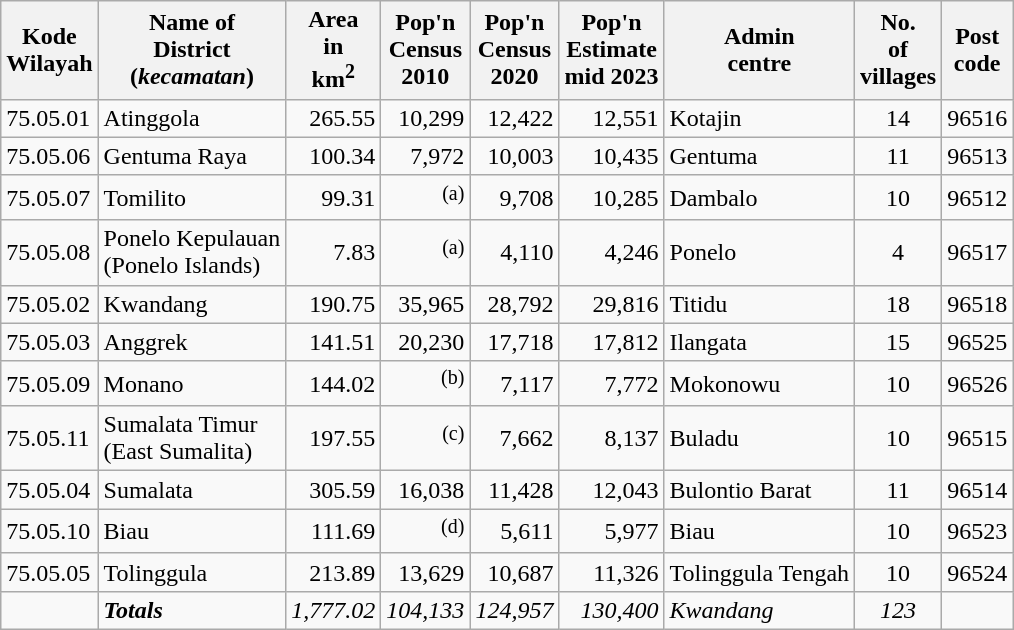<table class="sortable wikitable">
<tr>
<th>Kode <br>Wilayah</th>
<th>Name of<br>District<br>(<em>kecamatan</em>)</th>
<th>Area<br>in <br> km<sup>2</sup></th>
<th>Pop'n <br> Census<br>2010</th>
<th>Pop'n <br> Census<br>2020</th>
<th>Pop'n <br>Estimate<br>mid 2023</th>
<th>Admin<br>centre</th>
<th>No. <br> of <br>villages</th>
<th>Post <br>code</th>
</tr>
<tr>
<td>75.05.01</td>
<td>Atinggola</td>
<td align="right">265.55</td>
<td align="right">10,299</td>
<td align="right">12,422</td>
<td align="right">12,551</td>
<td>Kotajin</td>
<td align="center">14</td>
<td>96516</td>
</tr>
<tr>
<td>75.05.06</td>
<td>Gentuma Raya</td>
<td align="right">100.34</td>
<td align="right">7,972</td>
<td align="right">10,003</td>
<td align="right">10,435</td>
<td>Gentuma</td>
<td align="center">11</td>
<td>96513</td>
</tr>
<tr>
<td>75.05.07</td>
<td>Tomilito</td>
<td align="right">99.31</td>
<td align="right"><sup>(a)</sup></td>
<td align="right">9,708</td>
<td align="right">10,285</td>
<td>Dambalo</td>
<td align="center">10</td>
<td>96512</td>
</tr>
<tr>
<td>75.05.08</td>
<td>Ponelo Kepulauan <br> (Ponelo Islands)</td>
<td align="right">7.83</td>
<td align="right"><sup>(a)</sup></td>
<td align="right">4,110</td>
<td align="right">4,246</td>
<td>Ponelo</td>
<td align="center">4</td>
<td>96517</td>
</tr>
<tr>
<td>75.05.02</td>
<td>Kwandang</td>
<td align="right">190.75</td>
<td align="right">35,965</td>
<td align="right">28,792</td>
<td align="right">29,816</td>
<td>Titidu</td>
<td align="center">18</td>
<td>96518</td>
</tr>
<tr>
<td>75.05.03</td>
<td>Anggrek</td>
<td align="right">141.51</td>
<td align="right">20,230</td>
<td align="right">17,718</td>
<td align="right">17,812</td>
<td>Ilangata</td>
<td align="center">15</td>
<td>96525</td>
</tr>
<tr>
<td>75.05.09</td>
<td>Monano</td>
<td align="right">144.02</td>
<td align="right"><sup>(b)</sup></td>
<td align="right">7,117</td>
<td align="right">7,772</td>
<td>Mokonowu</td>
<td align="center">10</td>
<td>96526</td>
</tr>
<tr>
<td>75.05.11</td>
<td>Sumalata Timur <br> (East Sumalita)</td>
<td align="right">197.55</td>
<td align="right"><sup>(c)</sup></td>
<td align="right">7,662</td>
<td align="right">8,137</td>
<td>Buladu</td>
<td align="center">10</td>
<td>96515</td>
</tr>
<tr>
<td>75.05.04</td>
<td>Sumalata</td>
<td align="right">305.59</td>
<td align="right">16,038</td>
<td align="right">11,428</td>
<td align="right">12,043</td>
<td>Bulontio Barat</td>
<td align="center">11</td>
<td>96514</td>
</tr>
<tr>
<td>75.05.10</td>
<td>Biau</td>
<td align="right">111.69</td>
<td align="right"><sup>(d)</sup></td>
<td align="right">5,611</td>
<td align="right">5,977</td>
<td>Biau</td>
<td align="center">10</td>
<td>96523</td>
</tr>
<tr>
<td>75.05.05</td>
<td>Tolinggula</td>
<td align="right">213.89</td>
<td align="right">13,629</td>
<td align="right">10,687</td>
<td align="right">11,326</td>
<td>Tolinggula Tengah</td>
<td align="center">10</td>
<td>96524</td>
</tr>
<tr>
<td></td>
<td><strong><em>Totals</em></strong></td>
<td align="right"><em>1,777.02</em></td>
<td align="right"><em>104,133</em></td>
<td align="right"><em>124,957</em></td>
<td align="right"><em>130,400</em></td>
<td><em>Kwandang</em></td>
<td align="center"><em>123</em></td>
<td></td>
</tr>
</table>
